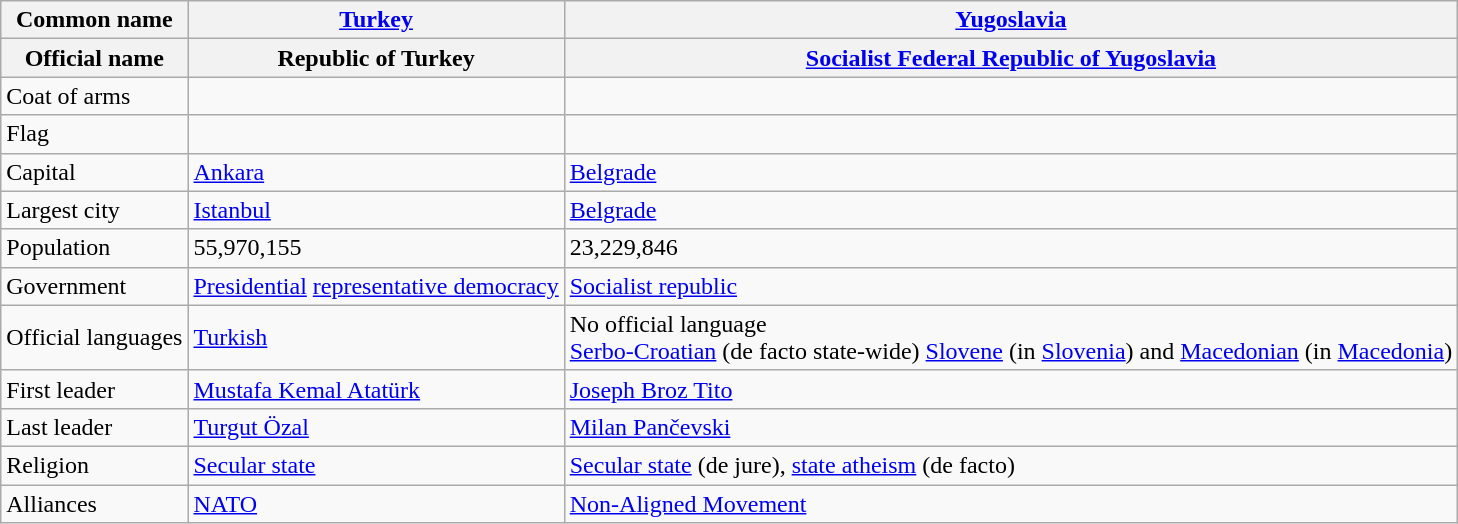<table class="wikitable">
<tr>
<th>Common name</th>
<th><a href='#'>Turkey</a></th>
<th><a href='#'>Yugoslavia</a></th>
</tr>
<tr>
<th>Official name</th>
<th>Republic of Turkey</th>
<th><a href='#'>Socialist Federal Republic of Yugoslavia</a></th>
</tr>
<tr>
<td>Coat of arms</td>
<td></td>
<td></td>
</tr>
<tr>
<td>Flag</td>
<td></td>
<td></td>
</tr>
<tr>
<td>Capital</td>
<td><a href='#'>Ankara</a></td>
<td><a href='#'>Belgrade</a></td>
</tr>
<tr>
<td>Largest city</td>
<td><a href='#'>Istanbul</a></td>
<td><a href='#'>Belgrade</a></td>
</tr>
<tr>
<td>Population</td>
<td>55,970,155</td>
<td>23,229,846</td>
</tr>
<tr>
<td>Government</td>
<td><a href='#'>Presidential</a> <a href='#'>representative democracy</a></td>
<td><a href='#'>Socialist republic</a></td>
</tr>
<tr>
<td>Official languages</td>
<td><a href='#'>Turkish</a></td>
<td>No official language<br><a href='#'>Serbo-Croatian</a> (de facto state-wide) <a href='#'>Slovene</a> (in <a href='#'>Slovenia</a>) and <a href='#'>Macedonian</a> (in <a href='#'>Macedonia</a>)</td>
</tr>
<tr>
<td>First leader</td>
<td><a href='#'>Mustafa Kemal Atatürk</a></td>
<td><a href='#'>Joseph Broz Tito</a></td>
</tr>
<tr>
<td>Last leader</td>
<td><a href='#'>Turgut Özal</a></td>
<td><a href='#'>Milan Pančevski</a></td>
</tr>
<tr>
<td>Religion</td>
<td><a href='#'>Secular state</a></td>
<td><a href='#'>Secular state</a> (de jure), <a href='#'>state atheism</a> (de facto)</td>
</tr>
<tr>
<td>Alliances</td>
<td><a href='#'>NATO</a></td>
<td><a href='#'>Non-Aligned Movement</a></td>
</tr>
</table>
